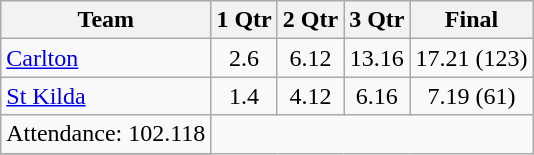<table class="wikitable">
<tr>
<th>Team</th>
<th>1 Qtr</th>
<th>2 Qtr</th>
<th>3 Qtr</th>
<th>Final</th>
</tr>
<tr>
<td><a href='#'>Carlton</a></td>
<td align=center>2.6</td>
<td align=center>6.12</td>
<td align=center>13.16</td>
<td align=center>17.21 (123)</td>
</tr>
<tr>
<td><a href='#'>St Kilda</a></td>
<td align=center>1.4</td>
<td align=center>4.12</td>
<td align=center>6.16</td>
<td align=center>7.19 (61)</td>
</tr>
<tr>
<td align=center>Attendance: 102.118</td>
</tr>
<tr>
</tr>
</table>
